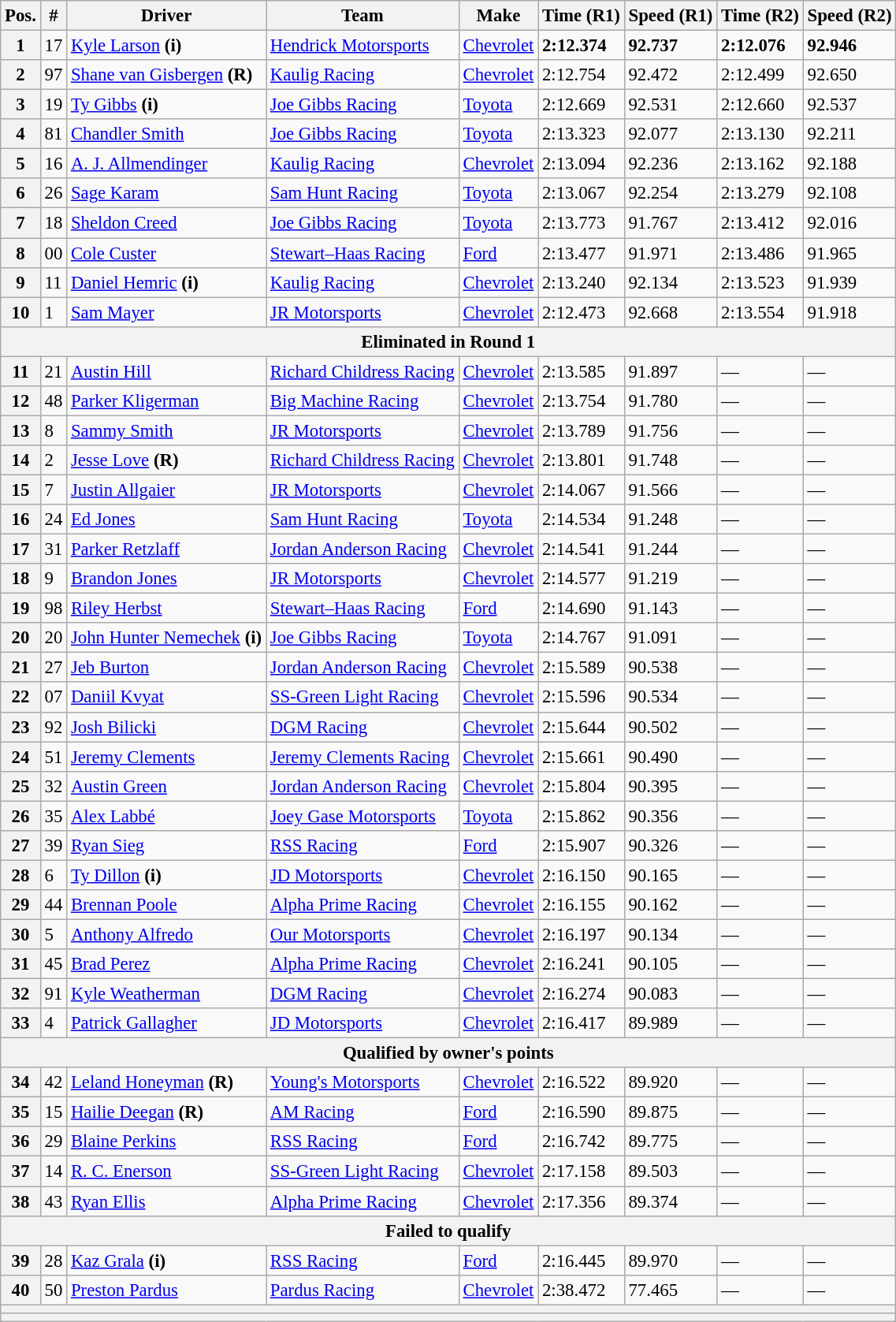<table class="wikitable" style="font-size:95%">
<tr>
<th>Pos.</th>
<th>#</th>
<th>Driver</th>
<th>Team</th>
<th>Make</th>
<th>Time (R1)</th>
<th>Speed (R1)</th>
<th>Time (R2)</th>
<th>Speed (R2)</th>
</tr>
<tr>
<th>1</th>
<td>17</td>
<td><a href='#'>Kyle Larson</a> <strong>(i)</strong></td>
<td><a href='#'>Hendrick Motorsports</a></td>
<td><a href='#'>Chevrolet</a></td>
<td><strong>2:12.374</strong></td>
<td><strong>92.737</strong></td>
<td><strong>2:12.076</strong></td>
<td><strong>92.946</strong></td>
</tr>
<tr>
<th>2</th>
<td>97</td>
<td><a href='#'>Shane van Gisbergen</a> <strong>(R)</strong></td>
<td><a href='#'>Kaulig Racing</a></td>
<td><a href='#'>Chevrolet</a></td>
<td>2:12.754</td>
<td>92.472</td>
<td>2:12.499</td>
<td>92.650</td>
</tr>
<tr>
<th>3</th>
<td>19</td>
<td><a href='#'>Ty Gibbs</a> <strong>(i)</strong></td>
<td><a href='#'>Joe Gibbs Racing</a></td>
<td><a href='#'>Toyota</a></td>
<td>2:12.669</td>
<td>92.531</td>
<td>2:12.660</td>
<td>92.537</td>
</tr>
<tr>
<th>4</th>
<td>81</td>
<td><a href='#'>Chandler Smith</a></td>
<td><a href='#'>Joe Gibbs Racing</a></td>
<td><a href='#'>Toyota</a></td>
<td>2:13.323</td>
<td>92.077</td>
<td>2:13.130</td>
<td>92.211</td>
</tr>
<tr>
<th>5</th>
<td>16</td>
<td><a href='#'>A. J. Allmendinger</a></td>
<td><a href='#'>Kaulig Racing</a></td>
<td><a href='#'>Chevrolet</a></td>
<td>2:13.094</td>
<td>92.236</td>
<td>2:13.162</td>
<td>92.188</td>
</tr>
<tr>
<th>6</th>
<td>26</td>
<td><a href='#'>Sage Karam</a></td>
<td><a href='#'>Sam Hunt Racing</a></td>
<td><a href='#'>Toyota</a></td>
<td>2:13.067</td>
<td>92.254</td>
<td>2:13.279</td>
<td>92.108</td>
</tr>
<tr>
<th>7</th>
<td>18</td>
<td><a href='#'>Sheldon Creed</a></td>
<td><a href='#'>Joe Gibbs Racing</a></td>
<td><a href='#'>Toyota</a></td>
<td>2:13.773</td>
<td>91.767</td>
<td>2:13.412</td>
<td>92.016</td>
</tr>
<tr>
<th>8</th>
<td>00</td>
<td><a href='#'>Cole Custer</a></td>
<td><a href='#'>Stewart–Haas Racing</a></td>
<td><a href='#'>Ford</a></td>
<td>2:13.477</td>
<td>91.971</td>
<td>2:13.486</td>
<td>91.965</td>
</tr>
<tr>
<th>9</th>
<td>11</td>
<td><a href='#'>Daniel Hemric</a> <strong>(i)</strong></td>
<td><a href='#'>Kaulig Racing</a></td>
<td><a href='#'>Chevrolet</a></td>
<td>2:13.240</td>
<td>92.134</td>
<td>2:13.523</td>
<td>91.939</td>
</tr>
<tr>
<th>10</th>
<td>1</td>
<td><a href='#'>Sam Mayer</a></td>
<td><a href='#'>JR Motorsports</a></td>
<td><a href='#'>Chevrolet</a></td>
<td>2:12.473</td>
<td>92.668</td>
<td>2:13.554</td>
<td>91.918</td>
</tr>
<tr>
<th colspan="9">Eliminated in Round 1</th>
</tr>
<tr>
<th>11</th>
<td>21</td>
<td><a href='#'>Austin Hill</a></td>
<td><a href='#'>Richard Childress Racing</a></td>
<td><a href='#'>Chevrolet</a></td>
<td>2:13.585</td>
<td>91.897</td>
<td>—</td>
<td>—</td>
</tr>
<tr>
<th>12</th>
<td>48</td>
<td><a href='#'>Parker Kligerman</a></td>
<td><a href='#'>Big Machine Racing</a></td>
<td><a href='#'>Chevrolet</a></td>
<td>2:13.754</td>
<td>91.780</td>
<td>—</td>
<td>—</td>
</tr>
<tr>
<th>13</th>
<td>8</td>
<td><a href='#'>Sammy Smith</a></td>
<td><a href='#'>JR Motorsports</a></td>
<td><a href='#'>Chevrolet</a></td>
<td>2:13.789</td>
<td>91.756</td>
<td>—</td>
<td>—</td>
</tr>
<tr>
<th>14</th>
<td>2</td>
<td><a href='#'>Jesse Love</a> <strong>(R)</strong></td>
<td><a href='#'>Richard Childress Racing</a></td>
<td><a href='#'>Chevrolet</a></td>
<td>2:13.801</td>
<td>91.748</td>
<td>—</td>
<td>—</td>
</tr>
<tr>
<th>15</th>
<td>7</td>
<td><a href='#'>Justin Allgaier</a></td>
<td><a href='#'>JR Motorsports</a></td>
<td><a href='#'>Chevrolet</a></td>
<td>2:14.067</td>
<td>91.566</td>
<td>—</td>
<td>—</td>
</tr>
<tr>
<th>16</th>
<td>24</td>
<td><a href='#'>Ed Jones</a></td>
<td><a href='#'>Sam Hunt Racing</a></td>
<td><a href='#'>Toyota</a></td>
<td>2:14.534</td>
<td>91.248</td>
<td>—</td>
<td>—</td>
</tr>
<tr>
<th>17</th>
<td>31</td>
<td><a href='#'>Parker Retzlaff</a></td>
<td><a href='#'>Jordan Anderson Racing</a></td>
<td><a href='#'>Chevrolet</a></td>
<td>2:14.541</td>
<td>91.244</td>
<td>—</td>
<td>—</td>
</tr>
<tr>
<th>18</th>
<td>9</td>
<td><a href='#'>Brandon Jones</a></td>
<td><a href='#'>JR Motorsports</a></td>
<td><a href='#'>Chevrolet</a></td>
<td>2:14.577</td>
<td>91.219</td>
<td>—</td>
<td>—</td>
</tr>
<tr>
<th>19</th>
<td>98</td>
<td><a href='#'>Riley Herbst</a></td>
<td><a href='#'>Stewart–Haas Racing</a></td>
<td><a href='#'>Ford</a></td>
<td>2:14.690</td>
<td>91.143</td>
<td>—</td>
<td>—</td>
</tr>
<tr>
<th>20</th>
<td>20</td>
<td><a href='#'>John Hunter Nemechek</a> <strong>(i)</strong></td>
<td><a href='#'>Joe Gibbs Racing</a></td>
<td><a href='#'>Toyota</a></td>
<td>2:14.767</td>
<td>91.091</td>
<td>—</td>
<td>—</td>
</tr>
<tr>
<th>21</th>
<td>27</td>
<td><a href='#'>Jeb Burton</a></td>
<td><a href='#'>Jordan Anderson Racing</a></td>
<td><a href='#'>Chevrolet</a></td>
<td>2:15.589</td>
<td>90.538</td>
<td>—</td>
<td>—</td>
</tr>
<tr>
<th>22</th>
<td>07</td>
<td><a href='#'>Daniil Kvyat</a></td>
<td><a href='#'>SS-Green Light Racing</a></td>
<td><a href='#'>Chevrolet</a></td>
<td>2:15.596</td>
<td>90.534</td>
<td>—</td>
<td>—</td>
</tr>
<tr>
<th>23</th>
<td>92</td>
<td><a href='#'>Josh Bilicki</a></td>
<td><a href='#'>DGM Racing</a></td>
<td><a href='#'>Chevrolet</a></td>
<td>2:15.644</td>
<td>90.502</td>
<td>—</td>
<td>—</td>
</tr>
<tr>
<th>24</th>
<td>51</td>
<td><a href='#'>Jeremy Clements</a></td>
<td><a href='#'>Jeremy Clements Racing</a></td>
<td><a href='#'>Chevrolet</a></td>
<td>2:15.661</td>
<td>90.490</td>
<td>—</td>
<td>—</td>
</tr>
<tr>
<th>25</th>
<td>32</td>
<td><a href='#'>Austin Green</a></td>
<td><a href='#'>Jordan Anderson Racing</a></td>
<td><a href='#'>Chevrolet</a></td>
<td>2:15.804</td>
<td>90.395</td>
<td>—</td>
<td>—</td>
</tr>
<tr>
<th>26</th>
<td>35</td>
<td><a href='#'>Alex Labbé</a></td>
<td><a href='#'>Joey Gase Motorsports</a></td>
<td><a href='#'>Toyota</a></td>
<td>2:15.862</td>
<td>90.356</td>
<td>—</td>
<td>—</td>
</tr>
<tr>
<th>27</th>
<td>39</td>
<td><a href='#'>Ryan Sieg</a></td>
<td><a href='#'>RSS Racing</a></td>
<td><a href='#'>Ford</a></td>
<td>2:15.907</td>
<td>90.326</td>
<td>—</td>
<td>—</td>
</tr>
<tr>
<th>28</th>
<td>6</td>
<td><a href='#'>Ty Dillon</a> <strong>(i)</strong></td>
<td><a href='#'>JD Motorsports</a></td>
<td><a href='#'>Chevrolet</a></td>
<td>2:16.150</td>
<td>90.165</td>
<td>—</td>
<td>—</td>
</tr>
<tr>
<th>29</th>
<td>44</td>
<td><a href='#'>Brennan Poole</a></td>
<td><a href='#'>Alpha Prime Racing</a></td>
<td><a href='#'>Chevrolet</a></td>
<td>2:16.155</td>
<td>90.162</td>
<td>—</td>
<td>—</td>
</tr>
<tr>
<th>30</th>
<td>5</td>
<td><a href='#'>Anthony Alfredo</a></td>
<td><a href='#'>Our Motorsports</a></td>
<td><a href='#'>Chevrolet</a></td>
<td>2:16.197</td>
<td>90.134</td>
<td>—</td>
<td>—</td>
</tr>
<tr>
<th>31</th>
<td>45</td>
<td><a href='#'>Brad Perez</a></td>
<td><a href='#'>Alpha Prime Racing</a></td>
<td><a href='#'>Chevrolet</a></td>
<td>2:16.241</td>
<td>90.105</td>
<td>—</td>
<td>—</td>
</tr>
<tr>
<th>32</th>
<td>91</td>
<td><a href='#'>Kyle Weatherman</a></td>
<td><a href='#'>DGM Racing</a></td>
<td><a href='#'>Chevrolet</a></td>
<td>2:16.274</td>
<td>90.083</td>
<td>—</td>
<td>—</td>
</tr>
<tr>
<th>33</th>
<td>4</td>
<td><a href='#'>Patrick Gallagher</a></td>
<td><a href='#'>JD Motorsports</a></td>
<td><a href='#'>Chevrolet</a></td>
<td>2:16.417</td>
<td>89.989</td>
<td>—</td>
<td>—</td>
</tr>
<tr>
<th colspan="9">Qualified by owner's points</th>
</tr>
<tr>
<th>34</th>
<td>42</td>
<td><a href='#'>Leland Honeyman</a> <strong>(R)</strong></td>
<td><a href='#'>Young's Motorsports</a></td>
<td><a href='#'>Chevrolet</a></td>
<td>2:16.522</td>
<td>89.920</td>
<td>—</td>
<td>—</td>
</tr>
<tr>
<th>35</th>
<td>15</td>
<td><a href='#'>Hailie Deegan</a> <strong>(R)</strong></td>
<td><a href='#'>AM Racing</a></td>
<td><a href='#'>Ford</a></td>
<td>2:16.590</td>
<td>89.875</td>
<td>—</td>
<td>—</td>
</tr>
<tr>
<th>36</th>
<td>29</td>
<td><a href='#'>Blaine Perkins</a></td>
<td><a href='#'>RSS Racing</a></td>
<td><a href='#'>Ford</a></td>
<td>2:16.742</td>
<td>89.775</td>
<td>—</td>
<td>—</td>
</tr>
<tr>
<th>37</th>
<td>14</td>
<td><a href='#'>R. C. Enerson</a></td>
<td><a href='#'>SS-Green Light Racing</a></td>
<td><a href='#'>Chevrolet</a></td>
<td>2:17.158</td>
<td>89.503</td>
<td>—</td>
<td>—</td>
</tr>
<tr>
<th>38</th>
<td>43</td>
<td><a href='#'>Ryan Ellis</a></td>
<td><a href='#'>Alpha Prime Racing</a></td>
<td><a href='#'>Chevrolet</a></td>
<td>2:17.356</td>
<td>89.374</td>
<td>—</td>
<td>—</td>
</tr>
<tr>
<th colspan="9">Failed to qualify</th>
</tr>
<tr>
<th>39</th>
<td>28</td>
<td><a href='#'>Kaz Grala</a> <strong>(i)</strong></td>
<td><a href='#'>RSS Racing</a></td>
<td><a href='#'>Ford</a></td>
<td>2:16.445</td>
<td>89.970</td>
<td>—</td>
<td>—</td>
</tr>
<tr>
<th>40</th>
<td>50</td>
<td><a href='#'>Preston Pardus</a></td>
<td><a href='#'>Pardus Racing</a></td>
<td><a href='#'>Chevrolet</a></td>
<td>2:38.472</td>
<td>77.465</td>
<td>—</td>
<td>—</td>
</tr>
<tr>
<th colspan="9"></th>
</tr>
<tr>
<th colspan="9"></th>
</tr>
</table>
